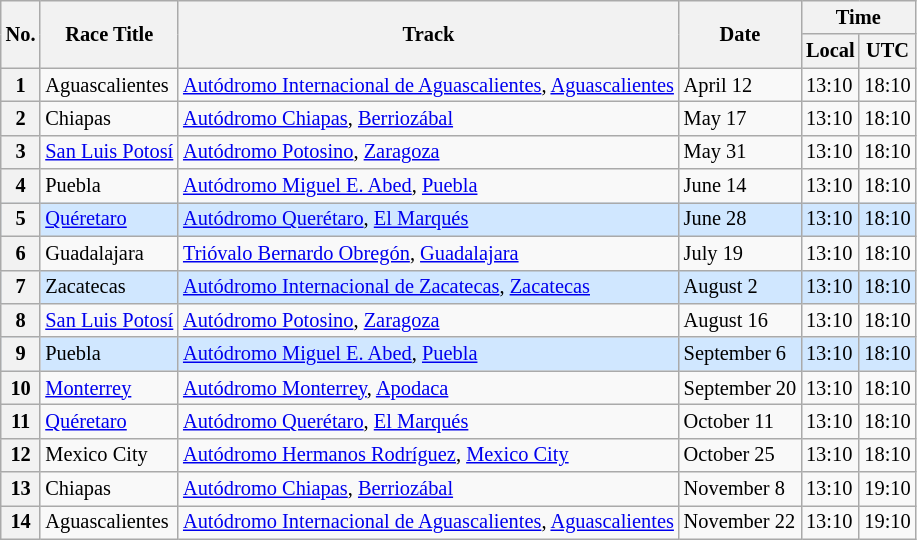<table class="wikitable" style="font-size:85%;">
<tr>
<th rowspan=2>No.</th>
<th rowspan=2>Race Title</th>
<th rowspan=2>Track</th>
<th rowspan=2>Date</th>
<th colspan=2>Time</th>
</tr>
<tr>
<th>Local</th>
<th>UTC</th>
</tr>
<tr>
<th>1</th>
<td>Aguascalientes</td>
<td> <a href='#'>Autódromo Internacional de Aguascalientes</a>, <a href='#'>Aguascalientes</a></td>
<td>April 12</td>
<td>13:10</td>
<td>18:10</td>
</tr>
<tr>
<th>2</th>
<td>Chiapas</td>
<td> <a href='#'>Autódromo Chiapas</a>, <a href='#'>Berriozábal</a></td>
<td>May 17</td>
<td>13:10</td>
<td>18:10</td>
</tr>
<tr>
<th>3</th>
<td><a href='#'>San Luis Potosí</a></td>
<td> <a href='#'>Autódromo Potosino</a>, <a href='#'>Zaragoza</a></td>
<td>May 31</td>
<td>13:10</td>
<td>18:10</td>
</tr>
<tr>
<th>4</th>
<td>Puebla</td>
<td> <a href='#'>Autódromo Miguel E. Abed</a>, <a href='#'>Puebla</a></td>
<td>June 14</td>
<td>13:10</td>
<td>18:10</td>
</tr>
<tr style="background:#D0E7FF;">
<th>5</th>
<td><a href='#'>Quéretaro</a></td>
<td> <a href='#'>Autódromo Querétaro</a>, <a href='#'>El Marqués</a></td>
<td>June 28</td>
<td>13:10</td>
<td>18:10</td>
</tr>
<tr>
<th>6</th>
<td>Guadalajara</td>
<td> <a href='#'>Trióvalo Bernardo Obregón</a>, <a href='#'>Guadalajara</a></td>
<td>July 19</td>
<td>13:10</td>
<td>18:10</td>
</tr>
<tr style="background:#D0E7FF;">
<th>7</th>
<td>Zacatecas</td>
<td> <a href='#'>Autódromo Internacional de Zacatecas</a>, <a href='#'>Zacatecas</a></td>
<td>August 2</td>
<td>13:10</td>
<td>18:10</td>
</tr>
<tr>
<th>8</th>
<td><a href='#'>San Luis Potosí</a></td>
<td> <a href='#'>Autódromo Potosino</a>, <a href='#'>Zaragoza</a></td>
<td>August 16</td>
<td>13:10</td>
<td>18:10</td>
</tr>
<tr style="background:#D0E7FF;">
<th>9</th>
<td>Puebla</td>
<td> <a href='#'>Autódromo Miguel E. Abed</a>, <a href='#'>Puebla</a></td>
<td>September 6</td>
<td>13:10</td>
<td>18:10</td>
</tr>
<tr>
<th>10</th>
<td><a href='#'>Monterrey</a></td>
<td> <a href='#'>Autódromo Monterrey</a>, <a href='#'>Apodaca</a></td>
<td>September 20</td>
<td>13:10</td>
<td>18:10</td>
</tr>
<tr>
<th>11</th>
<td><a href='#'>Quéretaro</a></td>
<td> <a href='#'>Autódromo Querétaro</a>, <a href='#'>El Marqués</a></td>
<td>October 11</td>
<td>13:10</td>
<td>18:10</td>
</tr>
<tr>
<th>12</th>
<td>Mexico City</td>
<td> <a href='#'>Autódromo Hermanos Rodríguez</a>, <a href='#'>Mexico City</a></td>
<td>October 25</td>
<td>13:10</td>
<td>18:10</td>
</tr>
<tr>
<th>13</th>
<td>Chiapas</td>
<td> <a href='#'>Autódromo Chiapas</a>, <a href='#'>Berriozábal</a></td>
<td>November 8</td>
<td>13:10</td>
<td>19:10</td>
</tr>
<tr>
<th>14</th>
<td>Aguascalientes</td>
<td> <a href='#'>Autódromo Internacional de Aguascalientes</a>, <a href='#'>Aguascalientes</a></td>
<td>November 22</td>
<td>13:10</td>
<td>19:10</td>
</tr>
</table>
